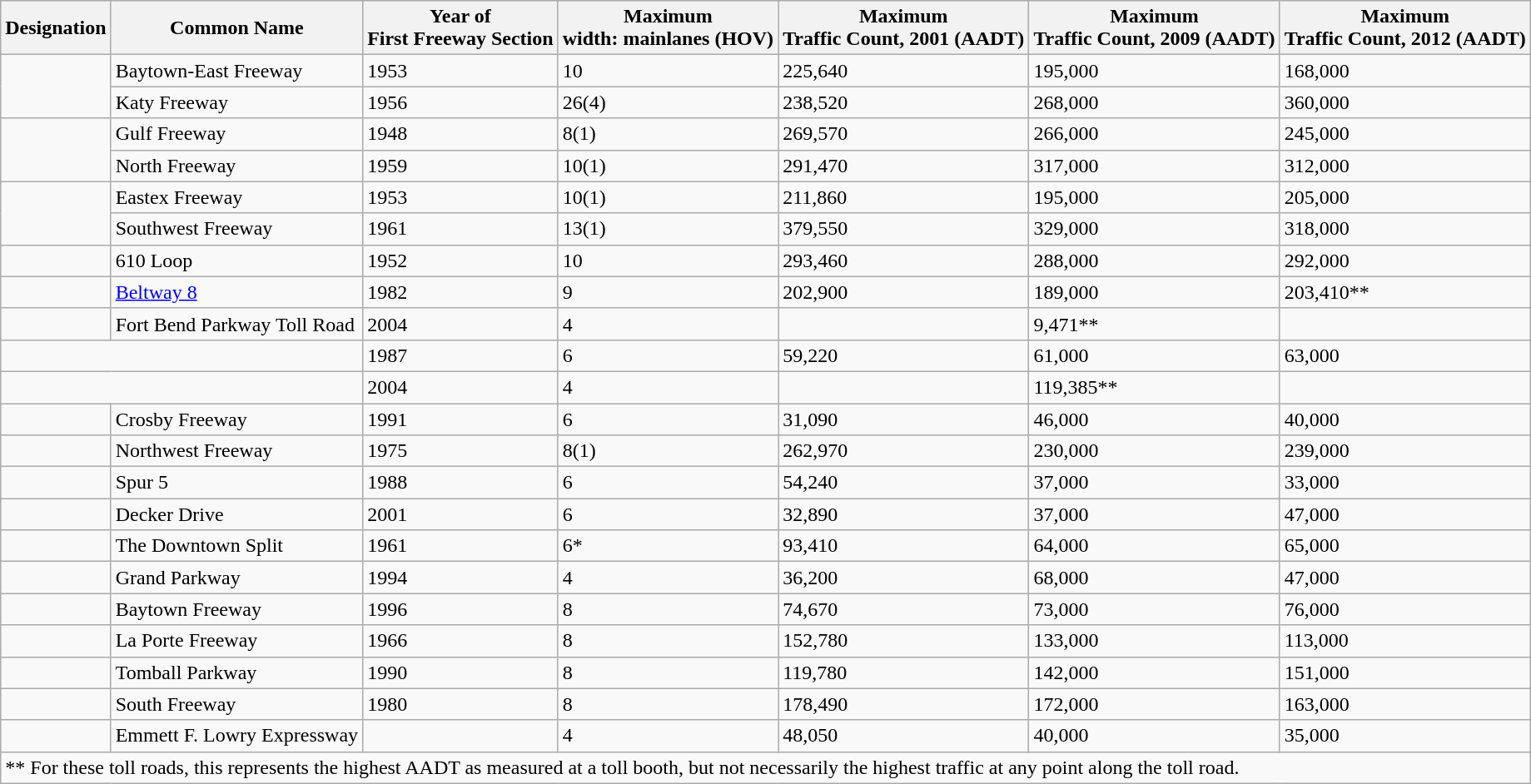<table class="wikitable">
<tr>
<th>Designation</th>
<th>Common Name</th>
<th>Year of<br>First Freeway
Section</th>
<th>Maximum<br>width:
mainlanes
(HOV)</th>
<th>Maximum<br>Traffic Count,
2001 (AADT)</th>
<th>Maximum<br>Traffic Count,
2009 (AADT)</th>
<th>Maximum<br>Traffic Count,
2012 (AADT)</th>
</tr>
<tr>
<td rowspan="2"></td>
<td>Baytown-East Freeway</td>
<td>1953</td>
<td>10</td>
<td>225,640</td>
<td>195,000</td>
<td>168,000</td>
</tr>
<tr>
<td>Katy Freeway</td>
<td>1956</td>
<td>26(4)</td>
<td>238,520</td>
<td>268,000</td>
<td>360,000</td>
</tr>
<tr>
<td rowspan="2"></td>
<td>Gulf Freeway</td>
<td>1948</td>
<td>8(1)</td>
<td>269,570</td>
<td>266,000</td>
<td>245,000</td>
</tr>
<tr>
<td>North Freeway</td>
<td>1959</td>
<td>10(1)</td>
<td>291,470</td>
<td>317,000</td>
<td>312,000</td>
</tr>
<tr>
<td rowspan="2"></td>
<td>Eastex Freeway</td>
<td>1953</td>
<td>10(1)</td>
<td>211,860</td>
<td>195,000</td>
<td>205,000</td>
</tr>
<tr>
<td>Southwest Freeway</td>
<td>1961</td>
<td>13(1)</td>
<td>379,550</td>
<td>329,000</td>
<td>318,000</td>
</tr>
<tr>
<td></td>
<td>610 Loop</td>
<td>1952</td>
<td>10</td>
<td>293,460</td>
<td>288,000</td>
<td>292,000</td>
</tr>
<tr>
<td></td>
<td><a href='#'>Beltway 8</a></td>
<td>1982</td>
<td>9</td>
<td>202,900</td>
<td>189,000</td>
<td>203,410**</td>
</tr>
<tr>
<td></td>
<td>Fort Bend Parkway Toll Road</td>
<td>2004</td>
<td>4</td>
<td></td>
<td>9,471**</td>
</tr>
<tr>
<td colspan="2"></td>
<td>1987</td>
<td>6</td>
<td>59,220</td>
<td>61,000</td>
<td>63,000</td>
</tr>
<tr>
<td colspan="2"></td>
<td>2004</td>
<td>4</td>
<td></td>
<td>119,385**</td>
</tr>
<tr>
<td></td>
<td>Crosby Freeway</td>
<td>1991</td>
<td>6</td>
<td>31,090</td>
<td>46,000</td>
<td>40,000</td>
</tr>
<tr>
<td></td>
<td>Northwest Freeway</td>
<td>1975</td>
<td>8(1)</td>
<td>262,970</td>
<td>230,000</td>
<td>239,000</td>
</tr>
<tr>
<td></td>
<td>Spur 5</td>
<td>1988</td>
<td>6</td>
<td>54,240</td>
<td>37,000</td>
<td>33,000</td>
</tr>
<tr>
<td></td>
<td>Decker Drive</td>
<td>2001</td>
<td>6</td>
<td>32,890</td>
<td>37,000</td>
<td>47,000</td>
</tr>
<tr>
<td></td>
<td>The Downtown Split</td>
<td>1961</td>
<td>6*</td>
<td>93,410</td>
<td>64,000</td>
<td>65,000</td>
</tr>
<tr>
<td></td>
<td>Grand Parkway</td>
<td>1994</td>
<td>4</td>
<td>36,200</td>
<td>68,000</td>
<td>47,000</td>
</tr>
<tr>
<td></td>
<td>Baytown Freeway</td>
<td>1996</td>
<td>8</td>
<td>74,670</td>
<td>73,000</td>
<td>76,000</td>
</tr>
<tr>
<td></td>
<td>La Porte Freeway</td>
<td>1966</td>
<td>8</td>
<td>152,780</td>
<td>133,000</td>
<td>113,000</td>
</tr>
<tr>
<td></td>
<td>Tomball Parkway</td>
<td>1990</td>
<td>8</td>
<td>119,780</td>
<td>142,000</td>
<td>151,000</td>
</tr>
<tr>
<td></td>
<td>South Freeway</td>
<td>1980</td>
<td>8</td>
<td>178,490</td>
<td>172,000</td>
<td>163,000</td>
</tr>
<tr>
<td></td>
<td>Emmett F. Lowry Expressway</td>
<td></td>
<td>4</td>
<td>48,050</td>
<td>40,000</td>
<td>35,000</td>
</tr>
<tr>
<td colspan="7">** For these toll roads, this represents the highest AADT as measured at a toll booth, but not necessarily the highest traffic at any point along the toll road.</td>
</tr>
</table>
